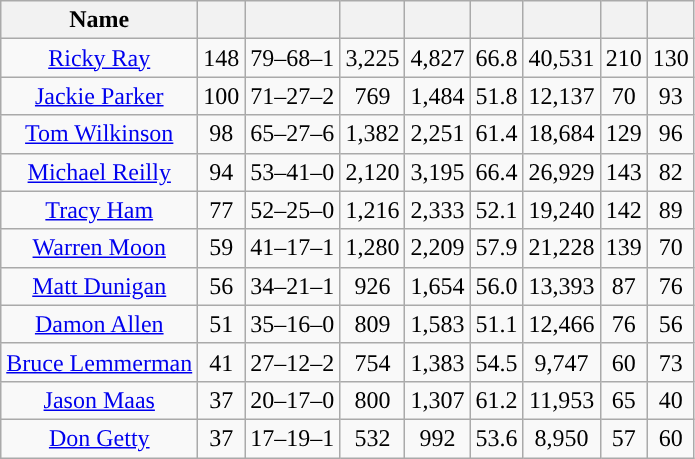<table class="wikitable sortable" style="text-align:center">
<tr>
<th>Name</th>
<th></th>
<th></th>
<th></th>
<th></th>
<th></th>
<th></th>
<th></th>
<th></th>
</tr>
<tr>
<td><a href='#'>Ricky Ray</a></td>
<td>148</td>
<td>79–68–1</td>
<td>3,225</td>
<td>4,827</td>
<td>66.8</td>
<td>40,531</td>
<td>210</td>
<td>130</td>
</tr>
<tr>
<td><a href='#'>Jackie Parker</a></td>
<td>100</td>
<td>71–27–2</td>
<td>769</td>
<td>1,484</td>
<td>51.8</td>
<td>12,137</td>
<td>70</td>
<td>93</td>
</tr>
<tr>
<td><a href='#'>Tom Wilkinson</a></td>
<td>98</td>
<td>65–27–6</td>
<td>1,382</td>
<td>2,251</td>
<td>61.4</td>
<td>18,684</td>
<td>129</td>
<td>96</td>
</tr>
<tr>
<td><a href='#'>Michael Reilly</a></td>
<td>94</td>
<td>53–41–0</td>
<td>2,120</td>
<td>3,195</td>
<td>66.4</td>
<td>26,929</td>
<td>143</td>
<td>82</td>
</tr>
<tr>
<td><a href='#'>Tracy Ham</a></td>
<td>77</td>
<td>52–25–0</td>
<td>1,216</td>
<td>2,333</td>
<td>52.1</td>
<td>19,240</td>
<td>142</td>
<td>89</td>
</tr>
<tr>
<td><a href='#'>Warren Moon</a></td>
<td>59</td>
<td>41–17–1</td>
<td>1,280</td>
<td>2,209</td>
<td>57.9</td>
<td>21,228</td>
<td>139</td>
<td>70</td>
</tr>
<tr>
<td><a href='#'>Matt Dunigan</a></td>
<td>56</td>
<td>34–21–1</td>
<td>926</td>
<td>1,654</td>
<td>56.0</td>
<td>13,393</td>
<td>87</td>
<td>76</td>
</tr>
<tr>
<td><a href='#'>Damon Allen</a></td>
<td>51</td>
<td>35–16–0</td>
<td>809</td>
<td>1,583</td>
<td>51.1</td>
<td>12,466</td>
<td>76</td>
<td>56</td>
</tr>
<tr>
<td><a href='#'>Bruce Lemmerman</a></td>
<td>41</td>
<td>27–12–2</td>
<td>754</td>
<td>1,383</td>
<td>54.5</td>
<td>9,747</td>
<td>60</td>
<td>73</td>
</tr>
<tr>
<td><a href='#'>Jason Maas</a></td>
<td>37</td>
<td>20–17–0</td>
<td>800</td>
<td>1,307</td>
<td>61.2</td>
<td>11,953</td>
<td>65</td>
<td>40</td>
</tr>
<tr>
<td><a href='#'>Don Getty</a></td>
<td>37</td>
<td>17–19–1</td>
<td>532</td>
<td>992</td>
<td>53.6</td>
<td>8,950</td>
<td>57</td>
<td>60</td>
</tr>
</table>
